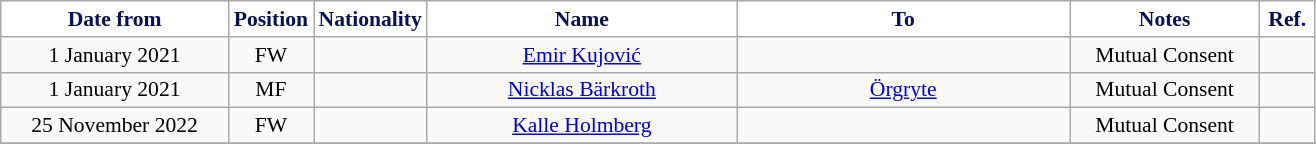<table class="wikitable" style="text-align:center; font-size:90%; ">
<tr>
<th style="background:#FFFFFF; color:#081159; width:145px;">Date from</th>
<th style="background:#FFFFFF; color:#081159; width:50px;">Position</th>
<th style="background:#FFFFFF; color:#081159; width:50px;">Nationality</th>
<th style="background:#FFFFFF; color:#081159; width:200px;">Name</th>
<th style="background:#FFFFFF; color:#081159; width:215px;">To</th>
<th style="background:#FFFFFF; color:#081159; width:120px;">Notes</th>
<th style="background:#FFFFFF; color:#081159; width:30px;">Ref.</th>
</tr>
<tr>
<td>1 January 2021</td>
<td>FW</td>
<td></td>
<td><a href='#'>Emir Kujović</a></td>
<td></td>
<td>Mutual Consent</td>
<td></td>
</tr>
<tr>
<td>1 January 2021</td>
<td>MF</td>
<td></td>
<td><a href='#'>Nicklas Bärkroth</a></td>
<td> <a href='#'>Örgryte</a></td>
<td>Mutual Consent</td>
<td></td>
</tr>
<tr>
<td>25 November 2022</td>
<td>FW</td>
<td></td>
<td><a href='#'>Kalle Holmberg</a></td>
<td></td>
<td>Mutual Consent</td>
<td></td>
</tr>
<tr>
</tr>
</table>
